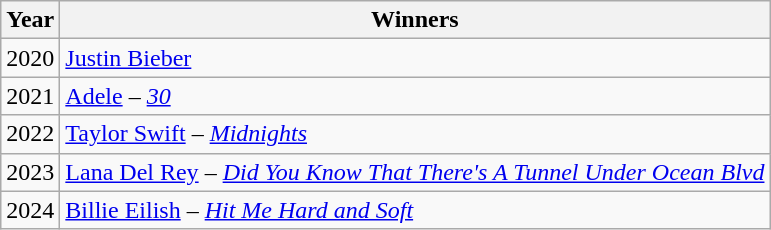<table class="wikitable">
<tr>
<th>Year</th>
<th>Winners</th>
</tr>
<tr>
<td>2020</td>
<td><a href='#'>Justin Bieber</a></td>
</tr>
<tr>
<td>2021</td>
<td><a href='#'>Adele</a> – <a href='#'><em>30</em></a></td>
</tr>
<tr>
<td>2022</td>
<td><a href='#'>Taylor Swift</a> – <em><a href='#'>Midnights</a></em></td>
</tr>
<tr>
<td>2023</td>
<td><a href='#'>Lana Del Rey</a> – <a href='#'><em>Did You Know That There's A Tunnel Under Ocean Blvd</em></a></td>
</tr>
<tr>
<td>2024</td>
<td><a href='#'>Billie Eilish</a> <em>– <a href='#'>Hit Me Hard and Soft</a></em></td>
</tr>
</table>
